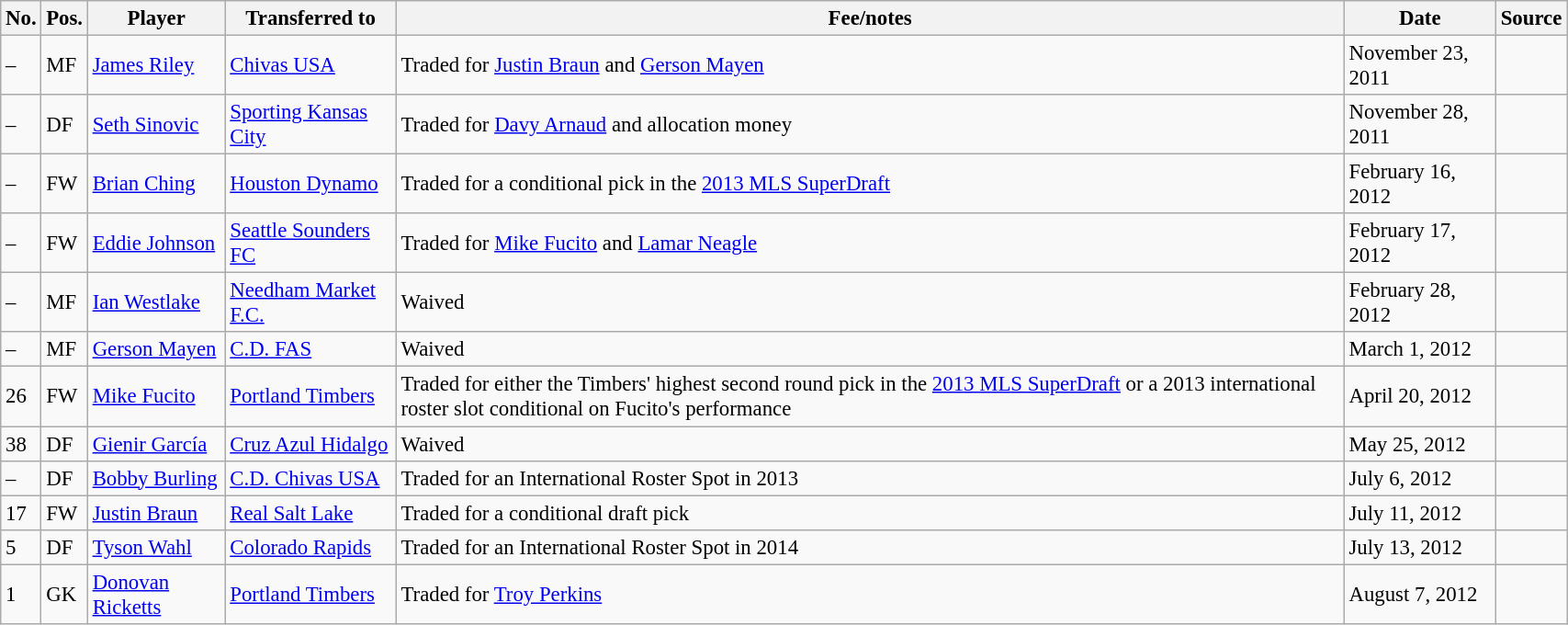<table class="wikitable sortable" style="width:90%; text-align:center; font-size:95%; text-align:left;">
<tr>
<th><strong>No.</strong></th>
<th><strong>Pos.</strong></th>
<th><strong>Player</strong></th>
<th><strong>Transferred to</strong></th>
<th><strong>Fee/notes</strong></th>
<th><strong>Date</strong></th>
<th><strong>Source</strong></th>
</tr>
<tr>
<td>–</td>
<td>MF</td>
<td> <a href='#'>James Riley</a></td>
<td> <a href='#'>Chivas USA</a></td>
<td>Traded for <a href='#'>Justin Braun</a> and <a href='#'>Gerson Mayen</a></td>
<td>November 23, 2011</td>
<td></td>
</tr>
<tr>
<td>–</td>
<td>DF</td>
<td> <a href='#'>Seth Sinovic</a></td>
<td> <a href='#'>Sporting Kansas City</a></td>
<td>Traded for <a href='#'>Davy Arnaud</a> and allocation money</td>
<td>November 28, 2011</td>
<td></td>
</tr>
<tr>
<td>–</td>
<td>FW</td>
<td> <a href='#'>Brian Ching</a></td>
<td> <a href='#'>Houston Dynamo</a></td>
<td>Traded for a conditional pick in the <a href='#'>2013 MLS SuperDraft</a></td>
<td>February 16, 2012</td>
<td></td>
</tr>
<tr>
<td>–</td>
<td>FW</td>
<td> <a href='#'>Eddie Johnson</a></td>
<td> <a href='#'>Seattle Sounders FC</a></td>
<td>Traded for <a href='#'>Mike Fucito</a> and <a href='#'>Lamar Neagle</a></td>
<td>February 17, 2012</td>
<td></td>
</tr>
<tr>
<td>–</td>
<td>MF</td>
<td> <a href='#'>Ian Westlake</a></td>
<td> <a href='#'>Needham Market F.C.</a></td>
<td>Waived</td>
<td>February 28, 2012</td>
<td></td>
</tr>
<tr>
<td>–</td>
<td>MF</td>
<td> <a href='#'>Gerson Mayen</a></td>
<td> <a href='#'>C.D. FAS</a></td>
<td>Waived</td>
<td>March 1, 2012</td>
<td></td>
</tr>
<tr>
<td>26</td>
<td>FW</td>
<td> <a href='#'>Mike Fucito</a></td>
<td> <a href='#'>Portland Timbers</a></td>
<td>Traded for either the Timbers' highest second round pick in the <a href='#'>2013 MLS SuperDraft</a> or a 2013 international roster slot conditional on Fucito's performance</td>
<td>April 20, 2012</td>
<td></td>
</tr>
<tr>
<td>38</td>
<td>DF</td>
<td> <a href='#'>Gienir García</a></td>
<td> <a href='#'>Cruz Azul Hidalgo</a></td>
<td>Waived</td>
<td>May 25, 2012</td>
<td></td>
</tr>
<tr>
<td>–</td>
<td>DF</td>
<td> <a href='#'>Bobby Burling</a></td>
<td> <a href='#'>C.D. Chivas USA</a></td>
<td>Traded for an International Roster Spot in 2013</td>
<td>July 6, 2012</td>
<td></td>
</tr>
<tr>
<td>17</td>
<td>FW</td>
<td> <a href='#'>Justin Braun</a></td>
<td> <a href='#'>Real Salt Lake</a></td>
<td>Traded for a conditional draft pick</td>
<td>July 11, 2012</td>
<td></td>
</tr>
<tr>
<td>5</td>
<td>DF</td>
<td> <a href='#'>Tyson Wahl</a></td>
<td> <a href='#'>Colorado Rapids</a></td>
<td>Traded for an International Roster Spot in 2014</td>
<td>July 13, 2012</td>
<td></td>
</tr>
<tr>
<td>1</td>
<td>GK</td>
<td> <a href='#'>Donovan Ricketts</a></td>
<td> <a href='#'>Portland Timbers</a></td>
<td>Traded for <a href='#'>Troy Perkins</a></td>
<td>August 7, 2012</td>
<td></td>
</tr>
</table>
